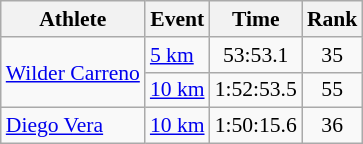<table class="wikitable" style="font-size:90%;">
<tr>
<th>Athlete</th>
<th>Event</th>
<th>Time</th>
<th>Rank</th>
</tr>
<tr align=center>
<td align=left rowspan=2><a href='#'>Wilder Carreno</a></td>
<td align=left><a href='#'>5 km</a></td>
<td>53:53.1</td>
<td>35</td>
</tr>
<tr align=center>
<td align=left><a href='#'>10 km</a></td>
<td>1:52:53.5</td>
<td>55</td>
</tr>
<tr align=center>
<td align=left><a href='#'>Diego Vera</a></td>
<td align=left><a href='#'>10 km</a></td>
<td>1:50:15.6</td>
<td>36</td>
</tr>
</table>
